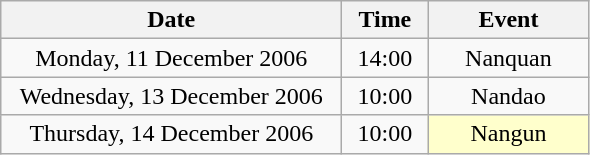<table class = "wikitable" style="text-align:center;">
<tr>
<th width=220>Date</th>
<th width=50>Time</th>
<th width=100>Event</th>
</tr>
<tr>
<td>Monday, 11 December 2006</td>
<td>14:00</td>
<td>Nanquan</td>
</tr>
<tr>
<td>Wednesday, 13 December 2006</td>
<td>10:00</td>
<td>Nandao</td>
</tr>
<tr>
<td>Thursday, 14 December 2006</td>
<td>10:00</td>
<td bgcolor=ffffcc>Nangun</td>
</tr>
</table>
